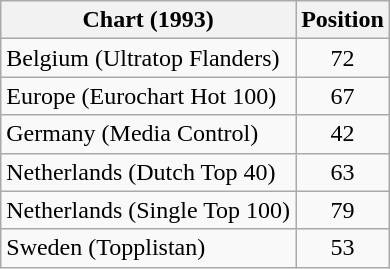<table class="wikitable sortable">
<tr>
<th>Chart (1993)</th>
<th>Position</th>
</tr>
<tr>
<td>Belgium (Ultratop Flanders)</td>
<td align="center">72</td>
</tr>
<tr>
<td>Europe (Eurochart Hot 100)</td>
<td align="center">67</td>
</tr>
<tr>
<td>Germany (Media Control)</td>
<td align="center">42</td>
</tr>
<tr>
<td>Netherlands (Dutch Top 40)</td>
<td align="center">63</td>
</tr>
<tr>
<td>Netherlands (Single Top 100)</td>
<td align="center">79</td>
</tr>
<tr>
<td>Sweden (Topplistan)</td>
<td align="center">53</td>
</tr>
</table>
